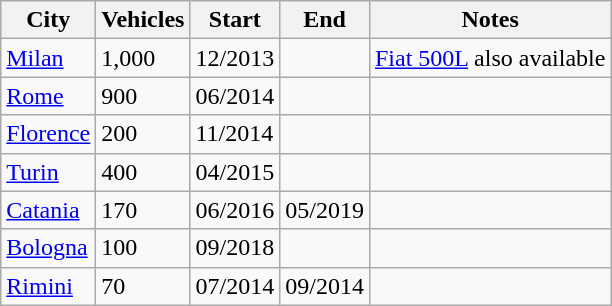<table class="wikitable sortable">
<tr>
<th>City</th>
<th>Vehicles</th>
<th>Start</th>
<th>End</th>
<th>Notes</th>
</tr>
<tr>
<td><a href='#'>Milan</a></td>
<td>1,000</td>
<td>12/2013</td>
<td></td>
<td><a href='#'>Fiat 500L</a> also available</td>
</tr>
<tr>
<td><a href='#'>Rome</a></td>
<td>900</td>
<td>06/2014</td>
<td></td>
<td></td>
</tr>
<tr>
<td><a href='#'>Florence</a></td>
<td>200</td>
<td>11/2014</td>
<td></td>
<td></td>
</tr>
<tr>
<td><a href='#'>Turin</a></td>
<td>400</td>
<td>04/2015</td>
<td></td>
<td></td>
</tr>
<tr>
<td><a href='#'>Catania</a></td>
<td>170</td>
<td>06/2016</td>
<td>05/2019</td>
<td></td>
</tr>
<tr>
<td><a href='#'>Bologna</a></td>
<td>100</td>
<td>09/2018</td>
<td></td>
<td></td>
</tr>
<tr>
<td><a href='#'>Rimini</a></td>
<td>70</td>
<td>07/2014</td>
<td>09/2014</td>
<td></td>
</tr>
</table>
